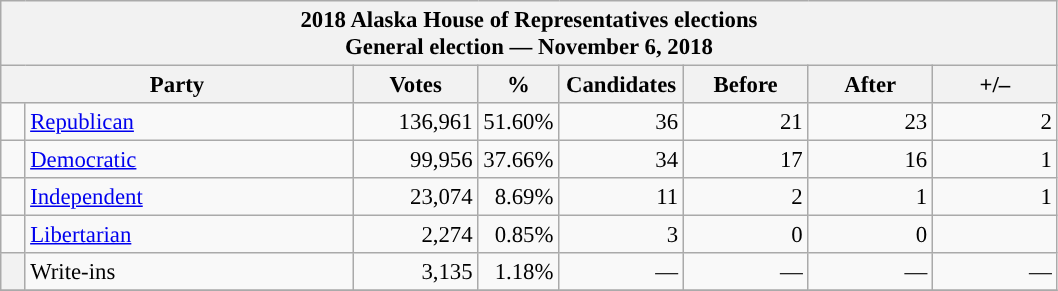<table class="wikitable" style="font-size:95%;">
<tr>
<th colspan="9">2018 Alaska House of Representatives elections<br>General election — November 6, 2018</th>
</tr>
<tr>
<th colspan=2 style="width: 15em">Party</th>
<th style="width: 5em">Votes</th>
<th style="width: 3em">%</th>
<th style="width: 5em">Candidates</th>
<th style="width: 5em">Before</th>
<th style="width: 5em">After</th>
<th style="width: 5em">+/–</th>
</tr>
<tr>
<td style="background:"></td>
<td style="width: 130px"><a href='#'>Republican</a></td>
<td align="right">136,961</td>
<td align="right">51.60%</td>
<td align="right">36</td>
<td align="right">21</td>
<td align="right">23</td>
<td align="right"> 2</td>
</tr>
<tr>
<td style="background:"></td>
<td style="width: 130px"><a href='#'>Democratic</a></td>
<td align="right">99,956</td>
<td align="right">37.66%</td>
<td align="right">34</td>
<td align="right">17</td>
<td align="right">16</td>
<td align="right"> 1</td>
</tr>
<tr>
<td style="background:"></td>
<td style="width: 130px"><a href='#'>Independent</a></td>
<td align="right">23,074</td>
<td align="right">8.69%</td>
<td align="right">11</td>
<td align="right">2</td>
<td align="right">1</td>
<td align="right"> 1</td>
</tr>
<tr>
<td style="background:"></td>
<td style="width: 130px"><a href='#'>Libertarian</a></td>
<td align="right">2,274</td>
<td align="right">0.85%</td>
<td align="right">3</td>
<td align="right">0</td>
<td align="right">0</td>
<td align="right"></td>
</tr>
<tr>
<th style="background-color:; width: 3px"></th>
<td style="width: 130px">Write-ins</td>
<td align="right">3,135</td>
<td align="right">1.18%</td>
<td align="right">—</td>
<td align="right">—</td>
<td align="right">—</td>
<td align="right">—</td>
</tr>
<tr>
</tr>
</table>
